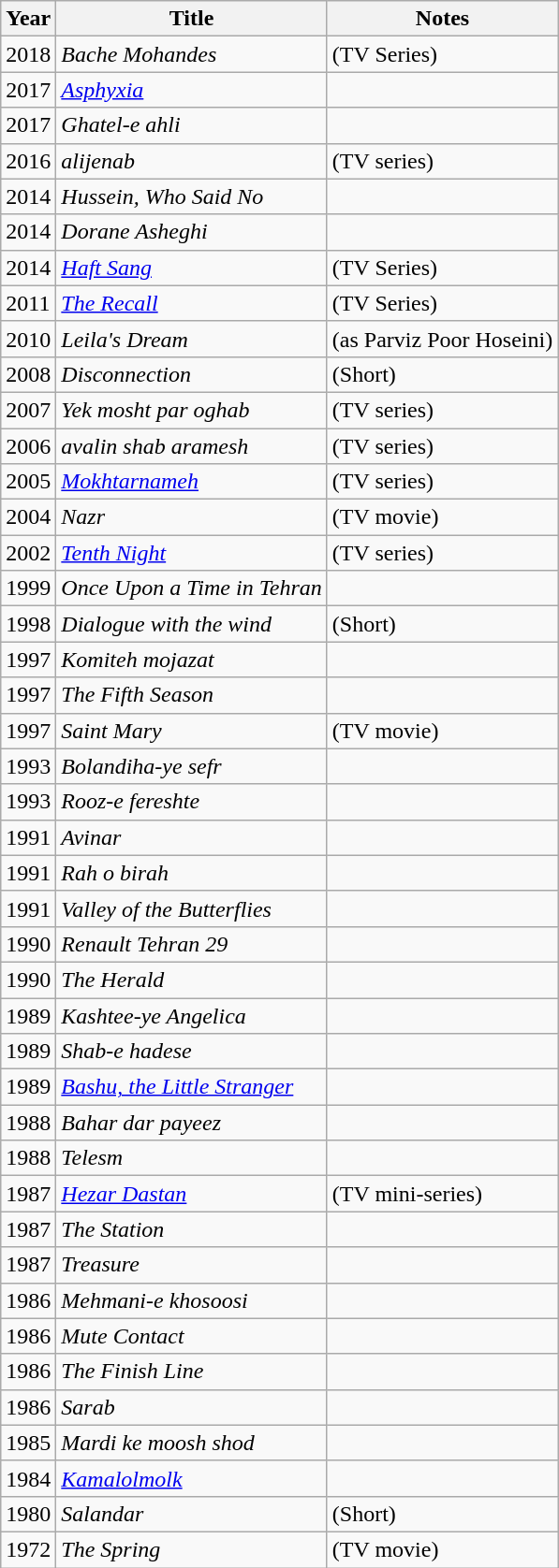<table class="wikitable sortable">
<tr>
<th>Year</th>
<th>Title</th>
<th>Notes</th>
</tr>
<tr>
<td>2018</td>
<td><em>Bache Mohandes</em></td>
<td>(TV Series)</td>
</tr>
<tr>
<td>2017</td>
<td><em><a href='#'>Asphyxia</a></em></td>
<td></td>
</tr>
<tr>
<td>2017</td>
<td><em>Ghatel-e ahli</em></td>
<td></td>
</tr>
<tr>
<td>2016</td>
<td><em>alijenab</em></td>
<td>(TV series)</td>
</tr>
<tr>
<td>2014</td>
<td><em>Hussein, Who Said No</em></td>
<td></td>
</tr>
<tr>
<td>2014</td>
<td><em>Dorane Asheghi</em></td>
<td></td>
</tr>
<tr>
<td>2014</td>
<td><em><a href='#'>Haft Sang</a></em></td>
<td>(TV Series)</td>
</tr>
<tr>
<td>2011</td>
<td><em><a href='#'>The Recall</a></em></td>
<td>(TV Series)</td>
</tr>
<tr>
<td>2010</td>
<td><em>Leila's Dream</em></td>
<td>(as Parviz Poor Hoseini)</td>
</tr>
<tr>
<td>2008</td>
<td><em>Disconnection</em></td>
<td>(Short)</td>
</tr>
<tr>
<td>2007</td>
<td><em>Yek mosht par oghab</em></td>
<td>(TV series)</td>
</tr>
<tr>
<td>2006</td>
<td><em>avalin shab aramesh</em></td>
<td>(TV series)</td>
</tr>
<tr>
<td>2005</td>
<td><em><a href='#'>Mokhtarnameh</a></em></td>
<td>(TV series)</td>
</tr>
<tr>
<td>2004</td>
<td><em>Nazr</em></td>
<td>(TV movie)</td>
</tr>
<tr>
<td>2002</td>
<td><em><a href='#'>Tenth Night</a></em></td>
<td>(TV series)</td>
</tr>
<tr>
<td>1999</td>
<td><em>Once Upon a Time in Tehran</em></td>
<td></td>
</tr>
<tr>
<td>1998</td>
<td><em>Dialogue with the wind</em></td>
<td>(Short)</td>
</tr>
<tr>
<td>1997</td>
<td><em>Komiteh mojazat</em></td>
<td></td>
</tr>
<tr>
<td>1997</td>
<td><em>The Fifth Season</em></td>
<td></td>
</tr>
<tr>
<td>1997</td>
<td><em>Saint Mary</em></td>
<td>(TV movie)</td>
</tr>
<tr>
<td>1993</td>
<td><em>Bolandiha-ye sefr</em></td>
<td></td>
</tr>
<tr>
<td>1993</td>
<td><em>Rooz-e fereshte</em></td>
<td></td>
</tr>
<tr>
<td>1991</td>
<td><em>Avinar</em></td>
<td></td>
</tr>
<tr>
<td>1991</td>
<td><em>Rah o birah</em></td>
<td></td>
</tr>
<tr>
<td>1991</td>
<td><em>Valley of the Butterflies</em></td>
<td></td>
</tr>
<tr>
<td>1990</td>
<td><em>Renault Tehran 29</em></td>
<td></td>
</tr>
<tr>
<td>1990</td>
<td><em>The Herald</em></td>
<td></td>
</tr>
<tr>
<td>1989</td>
<td><em>Kashtee-ye Angelica</em></td>
<td></td>
</tr>
<tr>
<td>1989</td>
<td><em>Shab-e hadese</em></td>
<td></td>
</tr>
<tr>
<td>1989</td>
<td><em><a href='#'>Bashu, the Little Stranger</a></em></td>
<td></td>
</tr>
<tr>
<td>1988</td>
<td><em>Bahar dar payeez</em></td>
<td></td>
</tr>
<tr>
<td>1988</td>
<td><em>Telesm</em></td>
<td></td>
</tr>
<tr>
<td>1987</td>
<td><em><a href='#'>Hezar Dastan</a></em></td>
<td>(TV mini-series)</td>
</tr>
<tr>
<td>1987</td>
<td><em>The Station</em></td>
<td></td>
</tr>
<tr>
<td>1987</td>
<td><em>Treasure</em></td>
<td></td>
</tr>
<tr>
<td>1986</td>
<td><em>Mehmani-e khosoosi</em></td>
<td></td>
</tr>
<tr>
<td>1986</td>
<td><em>Mute Contact</em></td>
<td></td>
</tr>
<tr>
<td>1986</td>
<td><em>The Finish Line</em></td>
<td></td>
</tr>
<tr>
<td>1986</td>
<td><em>Sarab</em></td>
<td></td>
</tr>
<tr>
<td>1985</td>
<td><em>Mardi ke moosh shod</em></td>
<td></td>
</tr>
<tr>
<td>1984</td>
<td><em><a href='#'>Kamalolmolk</a></em></td>
<td></td>
</tr>
<tr>
<td>1980</td>
<td><em>Salandar</em></td>
<td>(Short)</td>
</tr>
<tr>
<td>1972</td>
<td><em>The Spring</em></td>
<td>(TV movie)</td>
</tr>
</table>
